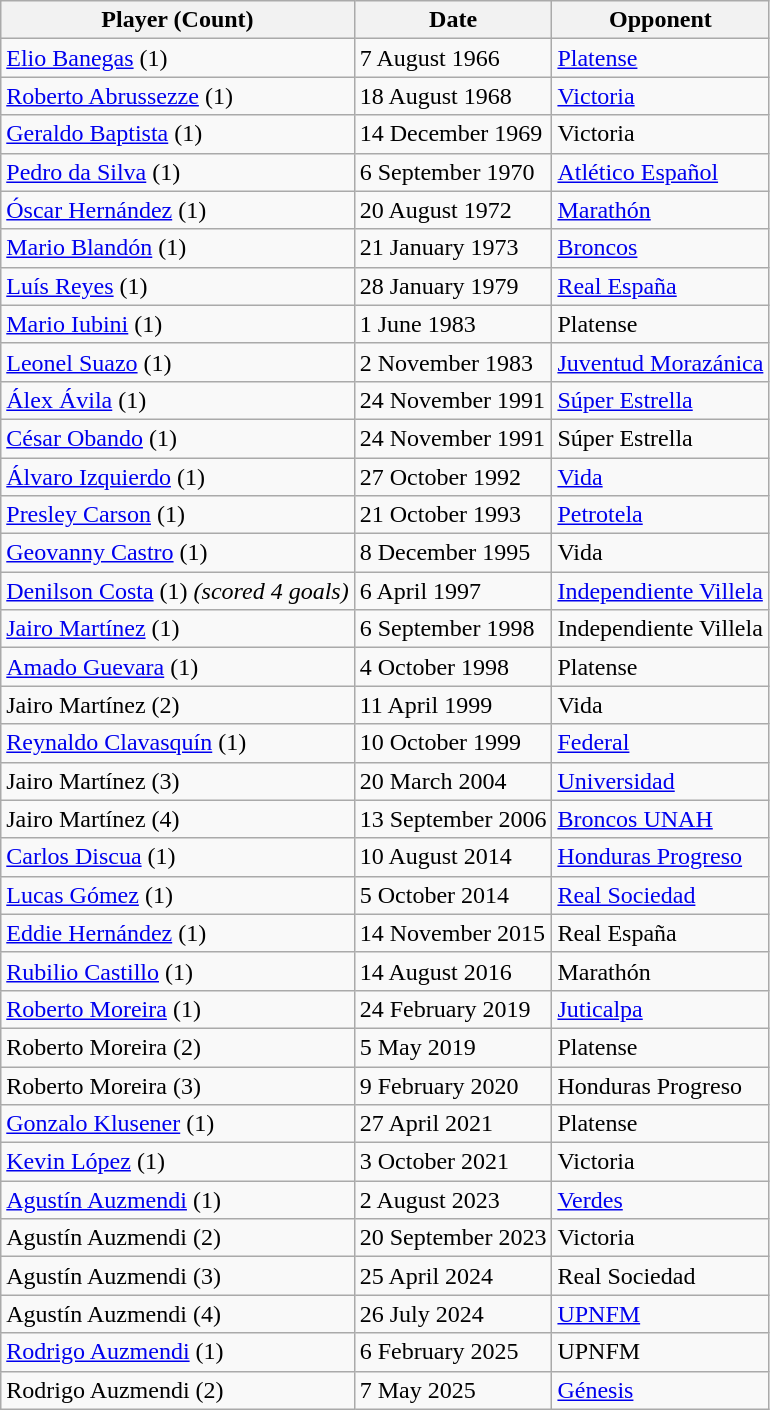<table class="wikitable">
<tr>
<th>Player (Count)</th>
<th>Date</th>
<th>Opponent</th>
</tr>
<tr>
<td> <a href='#'>Elio Banegas</a> (1)</td>
<td>7 August 1966</td>
<td><a href='#'>Platense</a></td>
</tr>
<tr>
<td> <a href='#'>Roberto Abrussezze</a> (1)</td>
<td>18 August 1968</td>
<td><a href='#'>Victoria</a></td>
</tr>
<tr>
<td> <a href='#'>Geraldo Baptista</a> (1)</td>
<td>14 December 1969</td>
<td>Victoria</td>
</tr>
<tr>
<td> <a href='#'>Pedro da Silva</a> (1)</td>
<td>6 September 1970</td>
<td><a href='#'>Atlético Español</a></td>
</tr>
<tr>
<td> <a href='#'>Óscar Hernández</a> (1)</td>
<td>20 August 1972</td>
<td><a href='#'>Marathón</a></td>
</tr>
<tr>
<td> <a href='#'>Mario Blandón</a> (1)</td>
<td>21 January 1973</td>
<td><a href='#'>Broncos</a></td>
</tr>
<tr>
<td> <a href='#'>Luís Reyes</a> (1)</td>
<td>28 January 1979</td>
<td><a href='#'>Real España</a></td>
</tr>
<tr>
<td> <a href='#'>Mario Iubini</a> (1)</td>
<td>1 June 1983</td>
<td>Platense</td>
</tr>
<tr>
<td> <a href='#'>Leonel Suazo</a> (1)</td>
<td>2 November 1983</td>
<td><a href='#'>Juventud Morazánica</a></td>
</tr>
<tr>
<td> <a href='#'>Álex Ávila</a> (1)</td>
<td>24 November 1991</td>
<td><a href='#'>Súper Estrella</a></td>
</tr>
<tr>
<td> <a href='#'>César Obando</a> (1)</td>
<td>24 November 1991</td>
<td>Súper Estrella</td>
</tr>
<tr>
<td> <a href='#'>Álvaro Izquierdo</a> (1)</td>
<td>27 October 1992</td>
<td><a href='#'>Vida</a></td>
</tr>
<tr>
<td> <a href='#'>Presley Carson</a> (1)</td>
<td>21 October 1993</td>
<td><a href='#'>Petrotela</a></td>
</tr>
<tr>
<td> <a href='#'>Geovanny Castro</a> (1)</td>
<td>8 December 1995</td>
<td>Vida</td>
</tr>
<tr>
<td> <a href='#'>Denilson Costa</a> (1) <em>(scored 4 goals)</em></td>
<td>6 April 1997</td>
<td><a href='#'>Independiente Villela</a></td>
</tr>
<tr>
<td> <a href='#'>Jairo Martínez</a> (1)</td>
<td>6 September 1998</td>
<td>Independiente Villela</td>
</tr>
<tr>
<td> <a href='#'>Amado Guevara</a> (1)</td>
<td>4 October 1998</td>
<td>Platense</td>
</tr>
<tr>
<td> Jairo Martínez (2)</td>
<td>11 April 1999</td>
<td>Vida</td>
</tr>
<tr>
<td> <a href='#'>Reynaldo Clavasquín</a> (1)</td>
<td>10 October 1999</td>
<td><a href='#'>Federal</a></td>
</tr>
<tr>
<td> Jairo Martínez (3)</td>
<td>20 March 2004</td>
<td><a href='#'>Universidad</a></td>
</tr>
<tr>
<td> Jairo Martínez (4)</td>
<td>13 September 2006</td>
<td><a href='#'>Broncos UNAH</a></td>
</tr>
<tr>
<td> <a href='#'>Carlos Discua</a> (1)</td>
<td>10 August 2014</td>
<td><a href='#'>Honduras Progreso</a></td>
</tr>
<tr>
<td> <a href='#'>Lucas Gómez</a> (1)</td>
<td>5 October 2014</td>
<td><a href='#'>Real Sociedad</a></td>
</tr>
<tr>
<td> <a href='#'>Eddie Hernández</a> (1)</td>
<td>14 November 2015</td>
<td>Real España</td>
</tr>
<tr>
<td> <a href='#'>Rubilio Castillo</a> (1)</td>
<td>14 August 2016</td>
<td>Marathón</td>
</tr>
<tr>
<td> <a href='#'>Roberto Moreira</a> (1)</td>
<td>24 February 2019</td>
<td><a href='#'>Juticalpa</a></td>
</tr>
<tr>
<td> Roberto Moreira (2)</td>
<td>5 May 2019</td>
<td>Platense</td>
</tr>
<tr>
<td> Roberto Moreira (3)</td>
<td>9 February 2020</td>
<td>Honduras Progreso</td>
</tr>
<tr>
<td> <a href='#'>Gonzalo Klusener</a> (1)</td>
<td>27 April 2021</td>
<td>Platense</td>
</tr>
<tr>
<td> <a href='#'>Kevin López</a> (1)</td>
<td>3 October 2021</td>
<td>Victoria</td>
</tr>
<tr>
<td> <a href='#'>Agustín Auzmendi</a> (1)</td>
<td>2 August 2023</td>
<td><a href='#'>Verdes</a></td>
</tr>
<tr>
<td> Agustín Auzmendi (2)</td>
<td>20 September 2023</td>
<td>Victoria</td>
</tr>
<tr>
<td> Agustín Auzmendi (3)</td>
<td>25 April 2024</td>
<td>Real Sociedad</td>
</tr>
<tr>
<td> Agustín Auzmendi (4)</td>
<td>26 July 2024</td>
<td><a href='#'>UPNFM</a></td>
</tr>
<tr>
<td> <a href='#'>Rodrigo Auzmendi</a> (1)</td>
<td>6 February 2025</td>
<td>UPNFM</td>
</tr>
<tr>
<td> Rodrigo Auzmendi (2)</td>
<td>7 May 2025</td>
<td><a href='#'>Génesis</a></td>
</tr>
</table>
